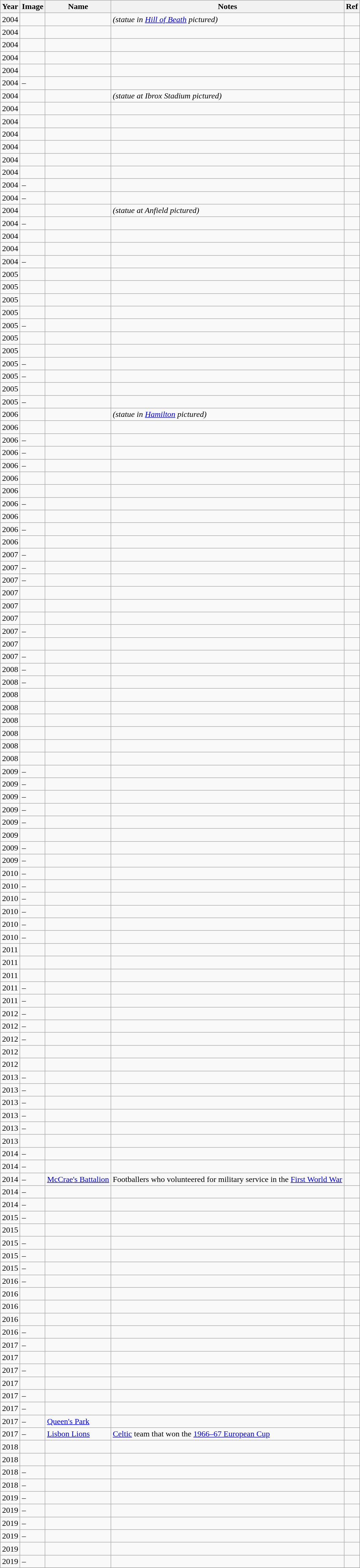<table class="wikitable sortable">
<tr>
<th scope=col>Year</th>
<th scope=col class=unsortable>Image</th>
<th scope=col>Name</th>
<th scope=col class=unsortable>Notes</th>
<th scope=col class=unsortable>Ref</th>
</tr>
<tr>
<td align="center">2004</td>
<td></td>
<td></td>
<td><em>(statue in <a href='#'>Hill of Beath</a> pictured)</em></td>
<td></td>
</tr>
<tr>
<td align="center">2004</td>
<td></td>
<td></td>
<td></td>
<td></td>
</tr>
<tr>
<td align="center">2004</td>
<td></td>
<td></td>
<td></td>
<td></td>
</tr>
<tr>
<td align="center">2004</td>
<td></td>
<td></td>
<td></td>
<td></td>
</tr>
<tr>
<td align="center">2004</td>
<td></td>
<td></td>
<td></td>
<td></td>
</tr>
<tr>
<td align="center">2004</td>
<td>–</td>
<td></td>
<td></td>
<td></td>
</tr>
<tr>
<td align="center">2004</td>
<td></td>
<td></td>
<td><em>(statue at Ibrox Stadium pictured)</em></td>
<td></td>
</tr>
<tr>
<td align="center">2004</td>
<td></td>
<td></td>
<td></td>
<td></td>
</tr>
<tr>
<td align="center">2004</td>
<td></td>
<td></td>
<td></td>
<td></td>
</tr>
<tr>
<td align="center">2004</td>
<td></td>
<td></td>
<td></td>
<td></td>
</tr>
<tr>
<td align="center">2004</td>
<td></td>
<td></td>
<td></td>
<td></td>
</tr>
<tr>
<td align="center">2004</td>
<td></td>
<td></td>
<td></td>
<td></td>
</tr>
<tr>
<td align="center">2004</td>
<td></td>
<td></td>
<td></td>
<td></td>
</tr>
<tr>
<td align="center">2004</td>
<td>–</td>
<td></td>
<td></td>
<td></td>
</tr>
<tr>
<td align="center">2004</td>
<td>–</td>
<td></td>
<td></td>
<td></td>
</tr>
<tr>
<td align="center">2004</td>
<td></td>
<td></td>
<td><em>(statue at Anfield pictured)</em></td>
<td></td>
</tr>
<tr>
<td align="center">2004</td>
<td>–</td>
<td></td>
<td></td>
<td></td>
</tr>
<tr>
<td align="center">2004</td>
<td></td>
<td></td>
<td></td>
<td></td>
</tr>
<tr>
<td align="center">2004</td>
<td></td>
<td></td>
<td></td>
<td></td>
</tr>
<tr>
<td align="center">2004</td>
<td>–</td>
<td></td>
<td></td>
<td></td>
</tr>
<tr>
<td align="center">2005</td>
<td></td>
<td></td>
<td></td>
<td></td>
</tr>
<tr>
<td align="center">2005</td>
<td></td>
<td></td>
<td></td>
<td></td>
</tr>
<tr>
<td align="center">2005</td>
<td></td>
<td></td>
<td></td>
<td></td>
</tr>
<tr>
<td align="center">2005</td>
<td></td>
<td></td>
<td></td>
<td></td>
</tr>
<tr>
<td align="center">2005</td>
<td>–</td>
<td></td>
<td></td>
<td></td>
</tr>
<tr>
<td align="center">2005</td>
<td></td>
<td></td>
<td></td>
<td></td>
</tr>
<tr>
<td align="center">2005</td>
<td></td>
<td></td>
<td></td>
<td></td>
</tr>
<tr>
<td align="center">2005</td>
<td>–</td>
<td></td>
<td></td>
<td></td>
</tr>
<tr>
<td align="center">2005</td>
<td>–</td>
<td></td>
<td></td>
<td></td>
</tr>
<tr>
<td align="center">2005</td>
<td></td>
<td></td>
<td></td>
<td></td>
</tr>
<tr>
<td align="center">2005</td>
<td>–</td>
<td></td>
<td></td>
<td></td>
</tr>
<tr>
<td align="center">2006</td>
<td></td>
<td></td>
<td><em>(statue in <a href='#'>Hamilton</a> pictured)</em></td>
<td></td>
</tr>
<tr>
<td align="center">2006</td>
<td></td>
<td></td>
<td></td>
<td></td>
</tr>
<tr>
<td align="center">2006</td>
<td>–</td>
<td></td>
<td></td>
<td></td>
</tr>
<tr>
<td align="center">2006</td>
<td>–</td>
<td></td>
<td></td>
<td></td>
</tr>
<tr>
<td align="center">2006</td>
<td>–</td>
<td></td>
<td></td>
<td></td>
</tr>
<tr>
<td align="center">2006</td>
<td></td>
<td></td>
<td></td>
<td></td>
</tr>
<tr>
<td align="center">2006</td>
<td></td>
<td></td>
<td></td>
<td></td>
</tr>
<tr>
<td align="center">2006</td>
<td>–</td>
<td></td>
<td></td>
<td></td>
</tr>
<tr>
<td align="center">2006</td>
<td></td>
<td></td>
<td></td>
<td></td>
</tr>
<tr>
<td align="center">2006</td>
<td>–</td>
<td></td>
<td></td>
<td></td>
</tr>
<tr>
<td align="center">2006</td>
<td></td>
<td></td>
<td></td>
<td></td>
</tr>
<tr>
<td align="center">2007</td>
<td>–</td>
<td></td>
<td></td>
<td></td>
</tr>
<tr>
<td align="center">2007</td>
<td>–</td>
<td></td>
<td></td>
<td></td>
</tr>
<tr>
<td align="center">2007</td>
<td>–</td>
<td></td>
<td></td>
<td></td>
</tr>
<tr>
<td align="center">2007</td>
<td></td>
<td></td>
<td></td>
<td></td>
</tr>
<tr>
<td align="center">2007</td>
<td></td>
<td></td>
<td></td>
<td></td>
</tr>
<tr>
<td align="center">2007</td>
<td></td>
<td></td>
<td></td>
<td></td>
</tr>
<tr>
<td align="center">2007</td>
<td>–</td>
<td></td>
<td></td>
<td></td>
</tr>
<tr>
<td align="center">2007</td>
<td></td>
<td></td>
<td></td>
<td></td>
</tr>
<tr>
<td align="center">2007</td>
<td>–</td>
<td></td>
<td></td>
<td></td>
</tr>
<tr>
<td align="center">2008</td>
<td>–</td>
<td></td>
<td></td>
<td></td>
</tr>
<tr>
<td align="center">2008</td>
<td>–</td>
<td></td>
<td></td>
<td></td>
</tr>
<tr>
<td align="center">2008</td>
<td></td>
<td></td>
<td></td>
<td></td>
</tr>
<tr>
<td align="center">2008</td>
<td></td>
<td></td>
<td></td>
<td></td>
</tr>
<tr>
<td align="center">2008</td>
<td></td>
<td></td>
<td></td>
<td></td>
</tr>
<tr>
<td align="center">2008</td>
<td></td>
<td></td>
<td></td>
<td></td>
</tr>
<tr>
<td align="center">2008</td>
<td></td>
<td></td>
<td></td>
<td></td>
</tr>
<tr>
<td align="center">2008</td>
<td></td>
<td></td>
<td></td>
<td></td>
</tr>
<tr>
<td align="center">2009</td>
<td>–</td>
<td></td>
<td></td>
<td></td>
</tr>
<tr>
<td align="center">2009</td>
<td>–</td>
<td></td>
<td></td>
<td></td>
</tr>
<tr>
<td align="center">2009</td>
<td>–</td>
<td></td>
<td></td>
<td></td>
</tr>
<tr>
<td align="center">2009</td>
<td>–</td>
<td></td>
<td></td>
<td></td>
</tr>
<tr>
<td align="center">2009</td>
<td>–</td>
<td></td>
<td></td>
<td></td>
</tr>
<tr>
<td align="center">2009</td>
<td></td>
<td></td>
<td></td>
<td></td>
</tr>
<tr>
<td align="center">2009</td>
<td>–</td>
<td></td>
<td></td>
<td></td>
</tr>
<tr>
<td align="center">2009</td>
<td>–</td>
<td></td>
<td></td>
<td></td>
</tr>
<tr>
<td align="center">2010</td>
<td>–</td>
<td></td>
<td></td>
<td></td>
</tr>
<tr>
<td align="center">2010</td>
<td>–</td>
<td></td>
<td></td>
<td></td>
</tr>
<tr>
<td align="center">2010</td>
<td>–</td>
<td></td>
<td></td>
<td></td>
</tr>
<tr>
<td align="center">2010</td>
<td>–</td>
<td></td>
<td></td>
<td></td>
</tr>
<tr>
<td align="center">2010</td>
<td>–</td>
<td></td>
<td></td>
<td></td>
</tr>
<tr>
<td align="center">2010</td>
<td>–</td>
<td></td>
<td></td>
<td></td>
</tr>
<tr>
<td align="center">2011</td>
<td></td>
<td></td>
<td></td>
<td></td>
</tr>
<tr>
<td align="center">2011</td>
<td></td>
<td></td>
<td></td>
<td></td>
</tr>
<tr>
<td align="center">2011</td>
<td></td>
<td></td>
<td></td>
<td></td>
</tr>
<tr>
<td align="center">2011</td>
<td>–</td>
<td></td>
<td></td>
<td></td>
</tr>
<tr>
<td align="center">2011</td>
<td>–</td>
<td></td>
<td></td>
<td></td>
</tr>
<tr>
<td align="center">2012</td>
<td>–</td>
<td></td>
<td></td>
<td></td>
</tr>
<tr>
<td align="center">2012</td>
<td>–</td>
<td></td>
<td></td>
<td></td>
</tr>
<tr>
<td align="center">2012</td>
<td>–</td>
<td></td>
<td></td>
<td></td>
</tr>
<tr>
<td align="center">2012</td>
<td></td>
<td></td>
<td></td>
<td></td>
</tr>
<tr>
<td align="center">2012</td>
<td></td>
<td></td>
<td></td>
<td></td>
</tr>
<tr>
<td align="center">2013</td>
<td>–</td>
<td></td>
<td></td>
<td></td>
</tr>
<tr>
<td align="center">2013</td>
<td>–</td>
<td></td>
<td></td>
<td></td>
</tr>
<tr>
<td align="center">2013</td>
<td>–</td>
<td></td>
<td></td>
<td></td>
</tr>
<tr>
<td align="center">2013</td>
<td>–</td>
<td></td>
<td></td>
<td></td>
</tr>
<tr>
<td align="center">2013</td>
<td>–</td>
<td></td>
<td></td>
<td></td>
</tr>
<tr>
<td align="center">2013</td>
<td></td>
<td></td>
<td></td>
<td></td>
</tr>
<tr>
<td align="center">2014</td>
<td>–</td>
<td></td>
<td></td>
<td></td>
</tr>
<tr>
<td align="center">2014</td>
<td>–</td>
<td></td>
<td></td>
<td></td>
</tr>
<tr>
<td align="center">2014</td>
<td>–</td>
<td><a href='#'>McCrae's Battalion</a></td>
<td>Footballers who volunteered for military service in the <a href='#'>First World War</a></td>
<td></td>
</tr>
<tr>
<td align="center">2014</td>
<td>–</td>
<td></td>
<td></td>
<td></td>
</tr>
<tr>
<td align="center">2014</td>
<td>–</td>
<td></td>
<td></td>
<td></td>
</tr>
<tr>
<td align="center">2015</td>
<td>–</td>
<td></td>
<td></td>
<td></td>
</tr>
<tr>
<td align="center">2015</td>
<td></td>
<td></td>
<td></td>
<td></td>
</tr>
<tr>
<td align="center">2015</td>
<td>–</td>
<td></td>
<td></td>
<td></td>
</tr>
<tr>
<td align="center">2015</td>
<td>–</td>
<td></td>
<td></td>
<td></td>
</tr>
<tr>
<td align="center">2015</td>
<td>–</td>
<td></td>
<td></td>
<td></td>
</tr>
<tr>
<td align="center">2016</td>
<td>–</td>
<td></td>
<td></td>
<td></td>
</tr>
<tr>
<td align="center">2016</td>
<td></td>
<td></td>
<td></td>
<td></td>
</tr>
<tr>
<td align="center">2016</td>
<td></td>
<td></td>
<td></td>
<td></td>
</tr>
<tr>
<td align="center">2016</td>
<td></td>
<td></td>
<td></td>
<td></td>
</tr>
<tr>
<td align="center">2016</td>
<td>–</td>
<td></td>
<td></td>
<td></td>
</tr>
<tr>
<td align="center">2017</td>
<td>–</td>
<td></td>
<td></td>
<td></td>
</tr>
<tr>
<td align="center">2017</td>
<td></td>
<td></td>
<td></td>
<td></td>
</tr>
<tr>
<td align="center">2017</td>
<td>–</td>
<td></td>
<td></td>
<td></td>
</tr>
<tr>
<td align="center">2017</td>
<td></td>
<td></td>
<td></td>
<td></td>
</tr>
<tr>
<td align="center">2017</td>
<td>–</td>
<td></td>
<td></td>
<td></td>
</tr>
<tr>
<td align="center">2017</td>
<td>–</td>
<td></td>
<td></td>
<td></td>
</tr>
<tr>
<td align="center">2017</td>
<td>–</td>
<td><a href='#'>Queen's Park</a></td>
<td></td>
<td></td>
</tr>
<tr>
<td align="center">2017</td>
<td>–</td>
<td><a href='#'>Lisbon Lions</a></td>
<td><a href='#'>Celtic</a> team that won the <a href='#'>1966&ndash;67 European Cup</a></td>
<td></td>
</tr>
<tr>
<td align="center">2018</td>
<td></td>
<td></td>
<td></td>
<td></td>
</tr>
<tr>
<td align="center">2018</td>
<td></td>
<td></td>
<td></td>
<td></td>
</tr>
<tr>
<td align="center">2018</td>
<td>–</td>
<td></td>
<td></td>
<td></td>
</tr>
<tr>
<td align="center">2018</td>
<td>–</td>
<td></td>
<td></td>
<td></td>
</tr>
<tr>
<td align="center">2019</td>
<td>–</td>
<td></td>
<td></td>
<td></td>
</tr>
<tr>
<td align="center">2019</td>
<td>–</td>
<td></td>
<td></td>
<td></td>
</tr>
<tr>
<td align="center">2019</td>
<td>–</td>
<td></td>
<td></td>
<td></td>
</tr>
<tr>
<td align="center">2019</td>
<td>–</td>
<td></td>
<td></td>
<td></td>
</tr>
<tr>
<td align="center">2019</td>
<td></td>
<td></td>
<td></td>
<td></td>
</tr>
<tr>
<td align="center">2019</td>
<td>–</td>
<td></td>
<td></td>
<td></td>
</tr>
<tr>
</tr>
</table>
